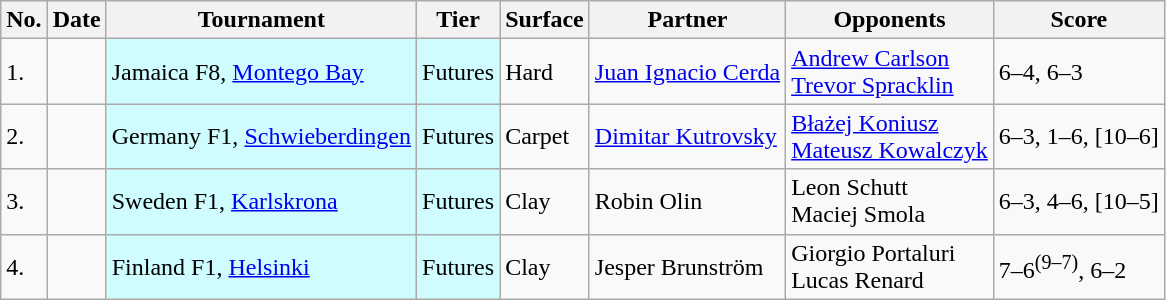<table class="sortable wikitable">
<tr>
<th class="unsortable">No.</th>
<th>Date</th>
<th>Tournament</th>
<th>Tier</th>
<th>Surface</th>
<th>Partner</th>
<th>Opponents</th>
<th class="unsortable">Score</th>
</tr>
<tr>
<td>1.</td>
<td></td>
<td style="background:#cffcff;">Jamaica F8, <a href='#'>Montego Bay</a></td>
<td style="background:#cffcff;">Futures</td>
<td>Hard</td>
<td> <a href='#'>Juan Ignacio Cerda</a></td>
<td> <a href='#'>Andrew Carlson</a><br> <a href='#'>Trevor Spracklin</a></td>
<td>6–4, 6–3</td>
</tr>
<tr>
<td>2.</td>
<td></td>
<td style="background:#cffcff;">Germany F1, <a href='#'>Schwieberdingen</a></td>
<td style="background:#cffcff;">Futures</td>
<td>Carpet</td>
<td> <a href='#'>Dimitar Kutrovsky</a></td>
<td> <a href='#'>Błażej Koniusz</a><br> <a href='#'>Mateusz Kowalczyk</a></td>
<td>6–3, 1–6, [10–6]</td>
</tr>
<tr>
<td>3.</td>
<td></td>
<td style="background:#cffcff;">Sweden F1, <a href='#'>Karlskrona</a></td>
<td style="background:#cffcff;">Futures</td>
<td>Clay</td>
<td> Robin Olin</td>
<td> Leon Schutt<br> Maciej Smola</td>
<td>6–3, 4–6, [10–5]</td>
</tr>
<tr>
<td>4.</td>
<td></td>
<td style="background:#cffcff;">Finland F1, <a href='#'>Helsinki</a></td>
<td style="background:#cffcff;">Futures</td>
<td>Clay</td>
<td> Jesper Brunström</td>
<td> Giorgio Portaluri<br> Lucas Renard</td>
<td>7–6<sup>(9–7)</sup>, 6–2</td>
</tr>
</table>
